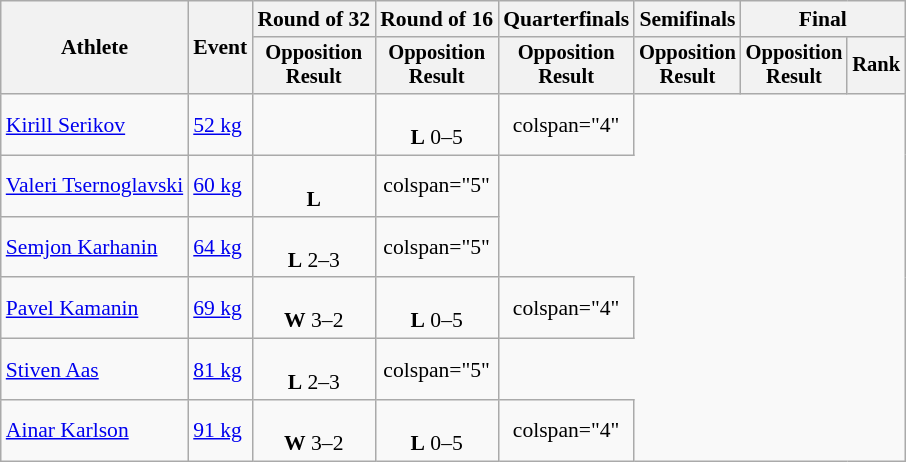<table class="wikitable" style="font-size:90%">
<tr>
<th rowspan="2">Athlete</th>
<th rowspan="2">Event</th>
<th>Round of 32</th>
<th>Round of 16</th>
<th>Quarterfinals</th>
<th>Semifinals</th>
<th colspan=2>Final</th>
</tr>
<tr style="font-size:95%">
<th>Opposition<br>Result</th>
<th>Opposition<br>Result</th>
<th>Opposition<br>Result</th>
<th>Opposition<br>Result</th>
<th>Opposition<br>Result</th>
<th>Rank</th>
</tr>
<tr align=center>
<td align=left><a href='#'>Kirill Serikov</a></td>
<td align=left><a href='#'>52 kg</a></td>
<td></td>
<td><br><strong>L</strong> 0–5 </td>
<td>colspan="4" </td>
</tr>
<tr align=center>
<td align=left><a href='#'>Valeri Tsernoglavski</a></td>
<td align=left><a href='#'>60 kg</a></td>
<td><br><strong>L</strong> </td>
<td>colspan="5" </td>
</tr>
<tr align=center>
<td align=left><a href='#'>Semjon Karhanin</a></td>
<td align=left><a href='#'>64 kg</a></td>
<td><br><strong>L</strong> 2–3 </td>
<td>colspan="5" </td>
</tr>
<tr align=center>
<td align=left><a href='#'>Pavel Kamanin</a></td>
<td align=left><a href='#'>69 kg</a></td>
<td><br><strong>W</strong> 3–2 </td>
<td><br><strong>L</strong> 0–5 </td>
<td>colspan="4" </td>
</tr>
<tr align=center>
<td align=left><a href='#'>Stiven Aas</a></td>
<td align=left><a href='#'>81 kg</a></td>
<td><br><strong>L</strong> 2–3 </td>
<td>colspan="5" </td>
</tr>
<tr align=center>
<td align=left><a href='#'>Ainar Karlson</a></td>
<td align=left><a href='#'>91 kg</a></td>
<td><br><strong>W</strong> 3–2 </td>
<td><br><strong>L</strong> 0–5 </td>
<td>colspan="4" </td>
</tr>
</table>
